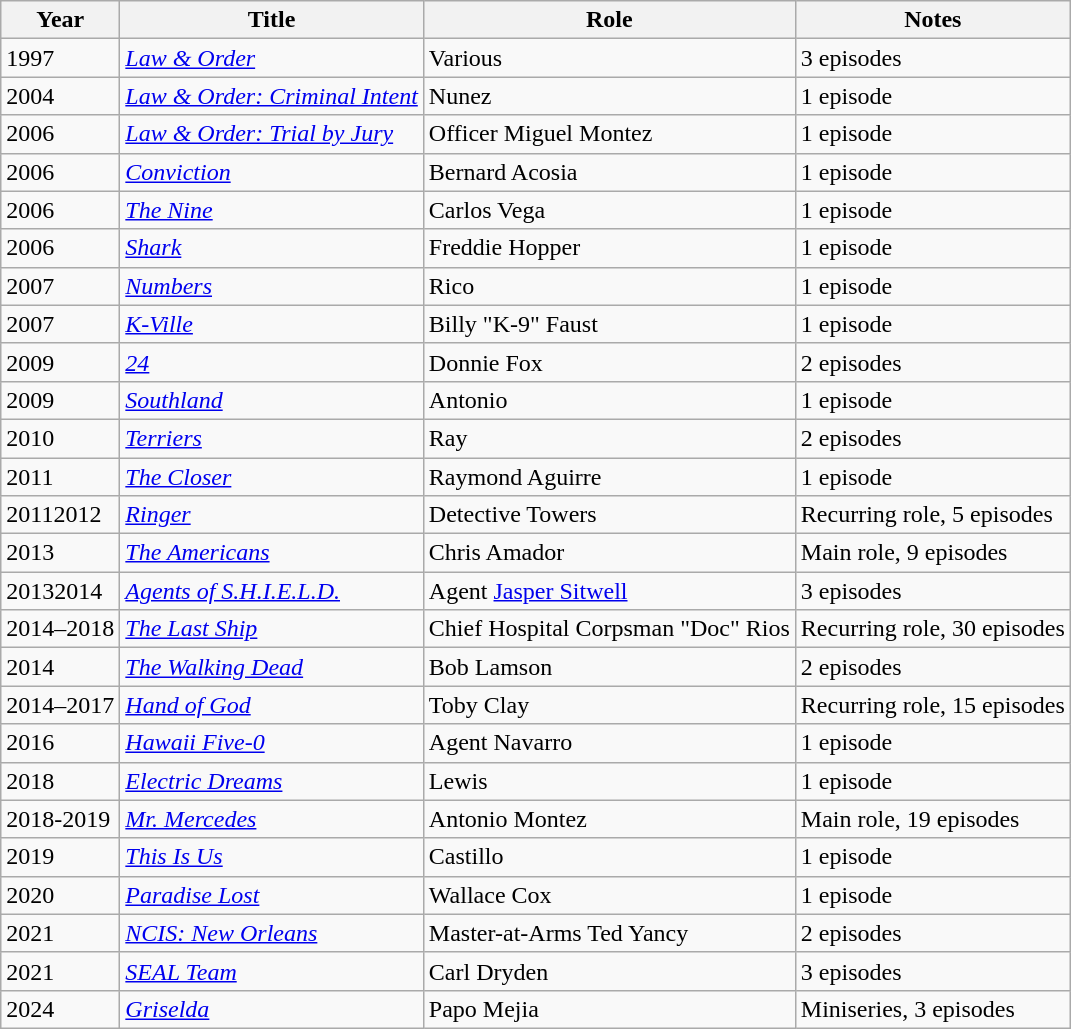<table class="wikitable sortable">
<tr>
<th>Year</th>
<th>Title</th>
<th>Role</th>
<th class="unsortable">Notes</th>
</tr>
<tr>
<td>1997</td>
<td><em><a href='#'>Law & Order</a></em></td>
<td>Various</td>
<td>3 episodes</td>
</tr>
<tr>
<td>2004</td>
<td><em><a href='#'>Law & Order: Criminal Intent</a></em></td>
<td>Nunez</td>
<td>1 episode</td>
</tr>
<tr>
<td>2006</td>
<td><em><a href='#'>Law & Order: Trial by Jury</a></em></td>
<td>Officer Miguel Montez</td>
<td>1 episode</td>
</tr>
<tr>
<td>2006</td>
<td><em><a href='#'>Conviction</a></em></td>
<td>Bernard Acosia</td>
<td>1 episode</td>
</tr>
<tr>
<td>2006</td>
<td><em><a href='#'>The Nine</a></em></td>
<td>Carlos Vega</td>
<td>1 episode</td>
</tr>
<tr>
<td>2006</td>
<td><em><a href='#'>Shark</a></em></td>
<td>Freddie Hopper</td>
<td>1 episode</td>
</tr>
<tr>
<td>2007</td>
<td><em><a href='#'>Numbers</a></em></td>
<td>Rico</td>
<td>1 episode</td>
</tr>
<tr>
<td>2007</td>
<td><em><a href='#'>K-Ville</a></em></td>
<td>Billy "K-9" Faust</td>
<td>1 episode</td>
</tr>
<tr>
<td>2009</td>
<td><em><a href='#'>24</a></em></td>
<td>Donnie Fox</td>
<td>2 episodes</td>
</tr>
<tr>
<td>2009</td>
<td><em><a href='#'>Southland</a></em></td>
<td>Antonio</td>
<td>1 episode</td>
</tr>
<tr>
<td>2010</td>
<td><em><a href='#'>Terriers</a></em></td>
<td>Ray</td>
<td>2 episodes</td>
</tr>
<tr>
<td>2011</td>
<td><em><a href='#'>The Closer</a></em></td>
<td>Raymond Aguirre</td>
<td>1 episode</td>
</tr>
<tr>
<td>20112012</td>
<td><em><a href='#'>Ringer</a></em></td>
<td>Detective Towers</td>
<td>Recurring role, 5 episodes</td>
</tr>
<tr>
<td>2013</td>
<td><em><a href='#'>The Americans</a></em></td>
<td>Chris Amador</td>
<td>Main role, 9 episodes</td>
</tr>
<tr>
<td>20132014</td>
<td><em><a href='#'>Agents of S.H.I.E.L.D.</a></em></td>
<td>Agent <a href='#'>Jasper Sitwell</a></td>
<td>3 episodes</td>
</tr>
<tr>
<td>2014–2018</td>
<td><em><a href='#'>The Last Ship</a></em></td>
<td>Chief Hospital Corpsman "Doc" Rios</td>
<td>Recurring role, 30 episodes</td>
</tr>
<tr>
<td>2014</td>
<td><em><a href='#'>The Walking Dead</a></em></td>
<td>Bob Lamson</td>
<td>2 episodes</td>
</tr>
<tr>
<td>2014–2017</td>
<td><em><a href='#'>Hand of God</a></em></td>
<td>Toby Clay</td>
<td>Recurring role, 15 episodes</td>
</tr>
<tr>
<td>2016</td>
<td><em><a href='#'>Hawaii Five-0</a></em></td>
<td>Agent Navarro</td>
<td>1 episode</td>
</tr>
<tr>
<td>2018</td>
<td><em><a href='#'>Electric Dreams</a></em></td>
<td>Lewis</td>
<td>1 episode</td>
</tr>
<tr>
<td>2018-2019</td>
<td><em><a href='#'>Mr. Mercedes</a></em></td>
<td>Antonio Montez</td>
<td>Main role, 19 episodes</td>
</tr>
<tr>
<td>2019</td>
<td><em><a href='#'>This Is Us</a></em></td>
<td>Castillo</td>
<td>1 episode</td>
</tr>
<tr>
<td>2020</td>
<td><em><a href='#'>Paradise Lost</a></em></td>
<td>Wallace Cox</td>
<td>1 episode</td>
</tr>
<tr>
<td>2021</td>
<td><em><a href='#'>NCIS: New Orleans</a></em></td>
<td>Master-at-Arms Ted Yancy</td>
<td>2 episodes</td>
</tr>
<tr>
<td>2021</td>
<td><em><a href='#'>SEAL Team</a></em></td>
<td>Carl Dryden</td>
<td>3 episodes</td>
</tr>
<tr>
<td>2024</td>
<td><em><a href='#'>Griselda</a></em></td>
<td>Papo Mejia</td>
<td>Miniseries, 3 episodes</td>
</tr>
</table>
